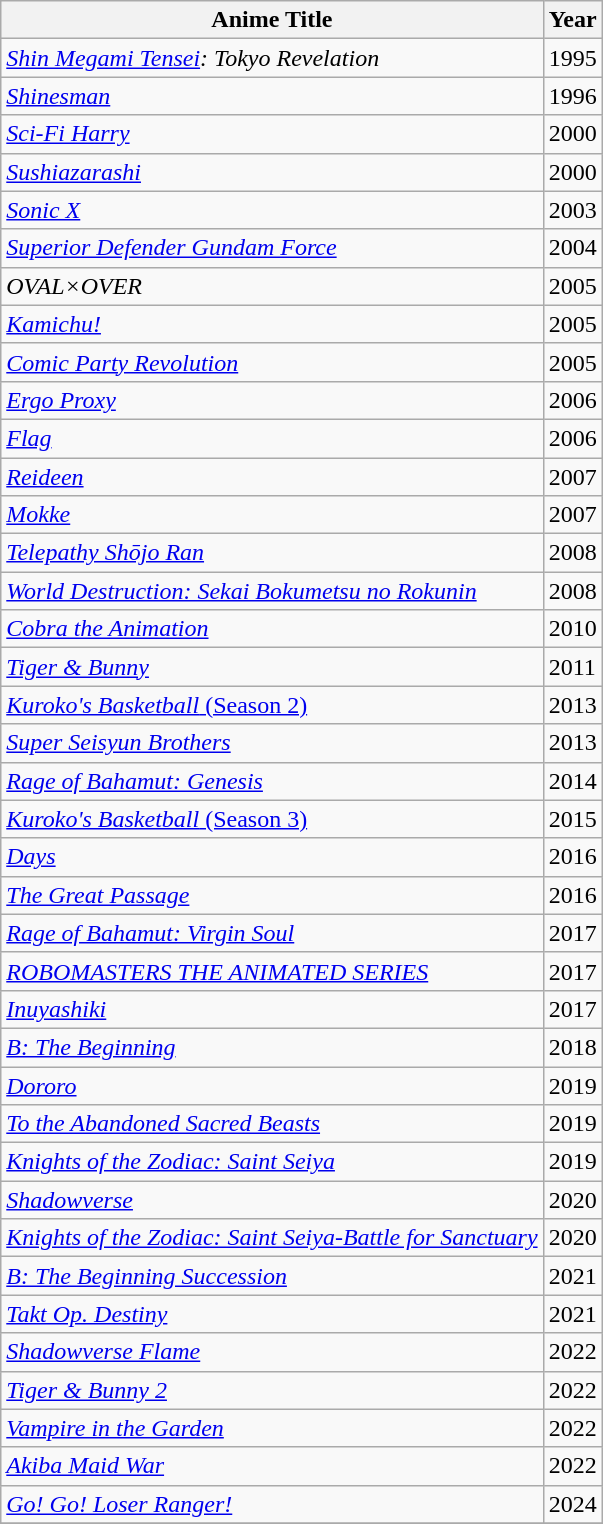<table class="wikitable">
<tr>
<th>Anime Title</th>
<th>Year</th>
</tr>
<tr>
<td><em><a href='#'>Shin Megami Tensei</a>: Tokyo Revelation</em></td>
<td>1995</td>
</tr>
<tr>
<td><em><a href='#'>Shinesman</a></em></td>
<td>1996</td>
</tr>
<tr>
<td><em><a href='#'>Sci-Fi Harry</a></em></td>
<td>2000</td>
</tr>
<tr>
<td><a href='#'><em>Sushiazarashi</em></a></td>
<td>2000</td>
</tr>
<tr>
<td><em><a href='#'>Sonic X</a></em></td>
<td>2003</td>
</tr>
<tr>
<td><em><a href='#'>Superior Defender Gundam Force</a></em></td>
<td>2004</td>
</tr>
<tr>
<td><em>OVAL×OVER</em></td>
<td>2005</td>
</tr>
<tr>
<td><em><a href='#'>Kamichu!</a></em></td>
<td>2005</td>
</tr>
<tr>
<td><em><a href='#'>Comic Party Revolution</a></em></td>
<td>2005</td>
</tr>
<tr>
<td><em><a href='#'>Ergo Proxy</a></em></td>
<td>2006</td>
</tr>
<tr>
<td><a href='#'><em>Flag</em></a></td>
<td>2006</td>
</tr>
<tr>
<td><em><a href='#'>Reideen</a></em></td>
<td>2007</td>
</tr>
<tr>
<td><em><a href='#'>Mokke</a></em></td>
<td>2007</td>
</tr>
<tr>
<td><em><a href='#'>Telepathy Shōjo Ran</a></em></td>
<td>2008</td>
</tr>
<tr>
<td><em><a href='#'>World Destruction: Sekai Bokumetsu no Rokunin</a></em></td>
<td>2008</td>
</tr>
<tr>
<td><em><a href='#'>Cobra the Animation</a></em></td>
<td>2010</td>
</tr>
<tr>
<td><em><a href='#'>Tiger & Bunny</a></em></td>
<td>2011</td>
</tr>
<tr>
<td><a href='#'><em>Kuroko's Basketball</em> (Season 2)</a></td>
<td>2013</td>
</tr>
<tr>
<td><em><a href='#'>Super Seisyun Brothers</a></em></td>
<td>2013</td>
</tr>
<tr>
<td><em><a href='#'>Rage of Bahamut: Genesis</a></em></td>
<td>2014</td>
</tr>
<tr>
<td><a href='#'><em>Kuroko's Basketball</em> (Season 3)</a></td>
<td>2015</td>
</tr>
<tr>
<td><em><a href='#'>Days</a></em></td>
<td>2016</td>
</tr>
<tr>
<td><em><a href='#'>The Great Passage</a></em></td>
<td>2016</td>
</tr>
<tr>
<td><em><a href='#'>Rage of Bahamut: Virgin Soul</a></em></td>
<td>2017</td>
</tr>
<tr>
<td><em><a href='#'>ROBOMASTERS THE ANIMATED SERIES</a></em></td>
<td>2017</td>
</tr>
<tr>
<td><em><a href='#'>Inuyashiki</a></em></td>
<td>2017</td>
</tr>
<tr>
<td><em><a href='#'>B: The Beginning</a></em></td>
<td>2018</td>
</tr>
<tr>
<td><em><a href='#'>Dororo</a></em></td>
<td>2019</td>
</tr>
<tr>
<td><em><a href='#'>To the Abandoned Sacred Beasts</a></em></td>
<td>2019</td>
</tr>
<tr>
<td><em><a href='#'>Knights of the Zodiac: Saint Seiya</a></em></td>
<td>2019</td>
</tr>
<tr>
<td><em><a href='#'>Shadowverse</a></em></td>
<td>2020</td>
</tr>
<tr>
<td><em><a href='#'>Knights of the Zodiac: Saint Seiya-Battle for Sanctuary</a></em></td>
<td>2020</td>
</tr>
<tr>
<td><em><a href='#'>B: The Beginning Succession</a></em></td>
<td>2021</td>
</tr>
<tr>
<td><em><a href='#'>Takt Op. Destiny</a></em></td>
<td>2021</td>
</tr>
<tr>
<td><em><a href='#'>Shadowverse Flame</a></em></td>
<td>2022</td>
</tr>
<tr>
<td><em><a href='#'>Tiger & Bunny 2</a></em></td>
<td>2022</td>
</tr>
<tr>
<td><em><a href='#'>Vampire in the Garden</a></em></td>
<td>2022</td>
</tr>
<tr>
<td><em><a href='#'>Akiba Maid War</a></em></td>
<td>2022</td>
</tr>
<tr>
<td><em><a href='#'>Go! Go! Loser Ranger!</a></em></td>
<td>2024</td>
</tr>
<tr>
</tr>
</table>
